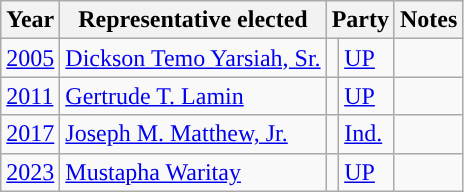<table class="wikitable">
<tr>
<th>Year</th>
<th>Representative elected</th>
<th colspan=2>Party</th>
<th>Notes</th>
</tr>
<tr>
<td><a href='#'>2005</a></td>
<td><a href='#'>Dickson Temo Yarsiah, Sr.</a></td>
<td></td>
<td><a href='#'>UP</a></td>
<td></td>
</tr>
<tr>
<td><a href='#'>2011</a></td>
<td><a href='#'>Gertrude T. Lamin</a></td>
<td></td>
<td><a href='#'>UP</a></td>
<td></td>
</tr>
<tr>
<td><a href='#'>2017</a></td>
<td><a href='#'>Joseph M. Matthew, Jr.</a></td>
<td></td>
<td><a href='#'>Ind.</a></td>
<td></td>
</tr>
<tr>
<td><a href='#'>2023</a></td>
<td><a href='#'>Mustapha Waritay</a></td>
<td></td>
<td><a href='#'>UP</a></td>
<td></td>
</tr>
</table>
